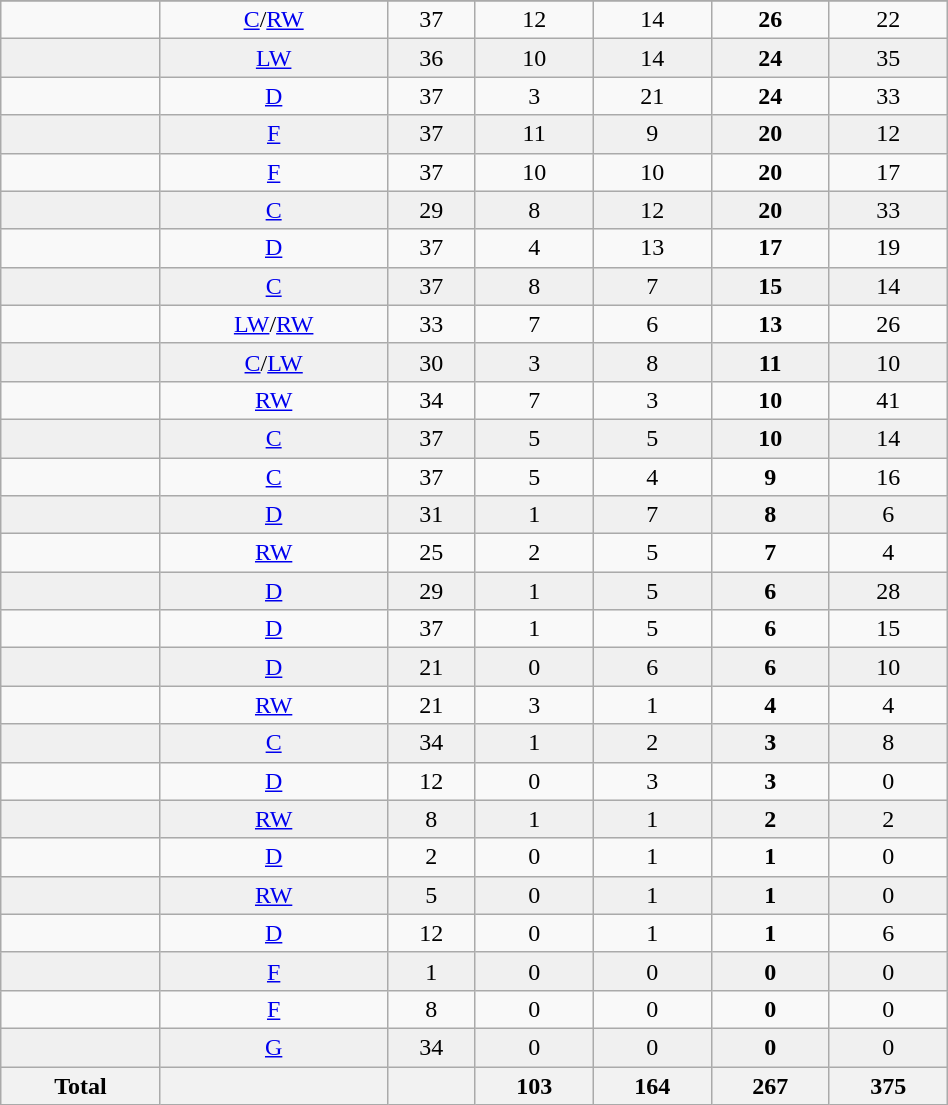<table class="wikitable sortable" width ="50%">
<tr align="center">
</tr>
<tr align="center" bgcolor="">
<td></td>
<td><a href='#'>C</a>/<a href='#'>RW</a></td>
<td>37</td>
<td>12</td>
<td>14</td>
<td><strong>26</strong></td>
<td>22</td>
</tr>
<tr align="center" bgcolor="f0f0f0">
<td></td>
<td><a href='#'>LW</a></td>
<td>36</td>
<td>10</td>
<td>14</td>
<td><strong>24</strong></td>
<td>35</td>
</tr>
<tr align="center" bgcolor="">
<td></td>
<td><a href='#'>D</a></td>
<td>37</td>
<td>3</td>
<td>21</td>
<td><strong>24</strong></td>
<td>33</td>
</tr>
<tr align="center" bgcolor="f0f0f0">
<td></td>
<td><a href='#'>F</a></td>
<td>37</td>
<td>11</td>
<td>9</td>
<td><strong>20</strong></td>
<td>12</td>
</tr>
<tr align="center" bgcolor="">
<td></td>
<td><a href='#'>F</a></td>
<td>37</td>
<td>10</td>
<td>10</td>
<td><strong>20</strong></td>
<td>17</td>
</tr>
<tr align="center" bgcolor="f0f0f0">
<td></td>
<td><a href='#'>C</a></td>
<td>29</td>
<td>8</td>
<td>12</td>
<td><strong>20</strong></td>
<td>33</td>
</tr>
<tr align="center" bgcolor="">
<td></td>
<td><a href='#'>D</a></td>
<td>37</td>
<td>4</td>
<td>13</td>
<td><strong>17</strong></td>
<td>19</td>
</tr>
<tr align="center" bgcolor="f0f0f0">
<td></td>
<td><a href='#'>C</a></td>
<td>37</td>
<td>8</td>
<td>7</td>
<td><strong>15</strong></td>
<td>14</td>
</tr>
<tr align="center" bgcolor="">
<td></td>
<td><a href='#'>LW</a>/<a href='#'>RW</a></td>
<td>33</td>
<td>7</td>
<td>6</td>
<td><strong>13</strong></td>
<td>26</td>
</tr>
<tr align="center" bgcolor="f0f0f0">
<td></td>
<td><a href='#'>C</a>/<a href='#'>LW</a></td>
<td>30</td>
<td>3</td>
<td>8</td>
<td><strong>11</strong></td>
<td>10</td>
</tr>
<tr align="center" bgcolor="">
<td></td>
<td><a href='#'>RW</a></td>
<td>34</td>
<td>7</td>
<td>3</td>
<td><strong>10</strong></td>
<td>41</td>
</tr>
<tr align="center" bgcolor="f0f0f0">
<td></td>
<td><a href='#'>C</a></td>
<td>37</td>
<td>5</td>
<td>5</td>
<td><strong>10</strong></td>
<td>14</td>
</tr>
<tr align="center" bgcolor="">
<td></td>
<td><a href='#'>C</a></td>
<td>37</td>
<td>5</td>
<td>4</td>
<td><strong>9</strong></td>
<td>16</td>
</tr>
<tr align="center" bgcolor="f0f0f0">
<td></td>
<td><a href='#'>D</a></td>
<td>31</td>
<td>1</td>
<td>7</td>
<td><strong>8</strong></td>
<td>6</td>
</tr>
<tr align="center" bgcolor="">
<td></td>
<td><a href='#'>RW</a></td>
<td>25</td>
<td>2</td>
<td>5</td>
<td><strong>7</strong></td>
<td>4</td>
</tr>
<tr align="center" bgcolor="f0f0f0">
<td></td>
<td><a href='#'>D</a></td>
<td>29</td>
<td>1</td>
<td>5</td>
<td><strong>6</strong></td>
<td>28</td>
</tr>
<tr align="center" bgcolor="">
<td></td>
<td><a href='#'>D</a></td>
<td>37</td>
<td>1</td>
<td>5</td>
<td><strong>6</strong></td>
<td>15</td>
</tr>
<tr align="center" bgcolor="f0f0f0">
<td></td>
<td><a href='#'>D</a></td>
<td>21</td>
<td>0</td>
<td>6</td>
<td><strong>6</strong></td>
<td>10</td>
</tr>
<tr align="center" bgcolor="">
<td></td>
<td><a href='#'>RW</a></td>
<td>21</td>
<td>3</td>
<td>1</td>
<td><strong>4</strong></td>
<td>4</td>
</tr>
<tr align="center" bgcolor="f0f0f0">
<td></td>
<td><a href='#'>C</a></td>
<td>34</td>
<td>1</td>
<td>2</td>
<td><strong>3</strong></td>
<td>8</td>
</tr>
<tr align="center" bgcolor="">
<td></td>
<td><a href='#'>D</a></td>
<td>12</td>
<td>0</td>
<td>3</td>
<td><strong>3</strong></td>
<td>0</td>
</tr>
<tr align="center" bgcolor="f0f0f0">
<td></td>
<td><a href='#'>RW</a></td>
<td>8</td>
<td>1</td>
<td>1</td>
<td><strong>2</strong></td>
<td>2</td>
</tr>
<tr align="center" bgcolor="">
<td></td>
<td><a href='#'>D</a></td>
<td>2</td>
<td>0</td>
<td>1</td>
<td><strong>1</strong></td>
<td>0</td>
</tr>
<tr align="center" bgcolor="f0f0f0">
<td></td>
<td><a href='#'>RW</a></td>
<td>5</td>
<td>0</td>
<td>1</td>
<td><strong>1</strong></td>
<td>0</td>
</tr>
<tr align="center" bgcolor="">
<td></td>
<td><a href='#'>D</a></td>
<td>12</td>
<td>0</td>
<td>1</td>
<td><strong>1</strong></td>
<td>6</td>
</tr>
<tr align="center" bgcolor="f0f0f0">
<td></td>
<td><a href='#'>F</a></td>
<td>1</td>
<td>0</td>
<td>0</td>
<td><strong>0</strong></td>
<td>0</td>
</tr>
<tr align="center" bgcolor="">
<td></td>
<td><a href='#'>F</a></td>
<td>8</td>
<td>0</td>
<td>0</td>
<td><strong>0</strong></td>
<td>0</td>
</tr>
<tr align="center" bgcolor="f0f0f0">
<td></td>
<td><a href='#'>G</a></td>
<td>34</td>
<td>0</td>
<td>0</td>
<td><strong>0</strong></td>
<td>0</td>
</tr>
<tr>
<th>Total</th>
<th></th>
<th></th>
<th>103</th>
<th>164</th>
<th>267</th>
<th>375</th>
</tr>
</table>
